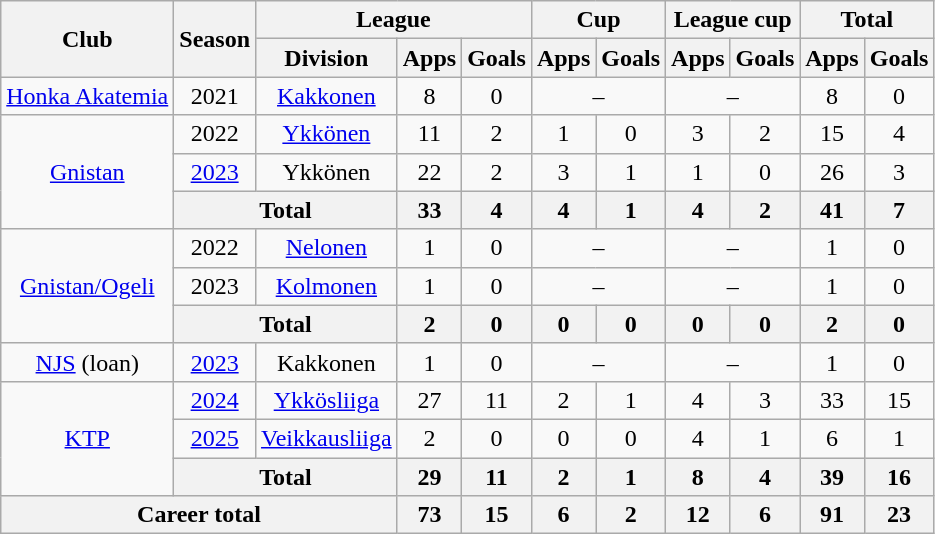<table class="wikitable" style="text-align:center">
<tr>
<th rowspan="2">Club</th>
<th rowspan="2">Season</th>
<th colspan="3">League</th>
<th colspan="2">Cup</th>
<th colspan="2">League cup</th>
<th colspan="2">Total</th>
</tr>
<tr>
<th>Division</th>
<th>Apps</th>
<th>Goals</th>
<th>Apps</th>
<th>Goals</th>
<th>Apps</th>
<th>Goals</th>
<th>Apps</th>
<th>Goals</th>
</tr>
<tr>
<td><a href='#'>Honka Akatemia</a></td>
<td>2021</td>
<td><a href='#'>Kakkonen</a></td>
<td>8</td>
<td>0</td>
<td colspan=2>–</td>
<td colspan=2>–</td>
<td>8</td>
<td>0</td>
</tr>
<tr>
<td rowspan=3><a href='#'>Gnistan</a></td>
<td>2022</td>
<td><a href='#'>Ykkönen</a></td>
<td>11</td>
<td>2</td>
<td>1</td>
<td>0</td>
<td>3</td>
<td>2</td>
<td>15</td>
<td>4</td>
</tr>
<tr>
<td><a href='#'>2023</a></td>
<td>Ykkönen</td>
<td>22</td>
<td>2</td>
<td>3</td>
<td>1</td>
<td>1</td>
<td>0</td>
<td>26</td>
<td>3</td>
</tr>
<tr>
<th colspan=2>Total</th>
<th>33</th>
<th>4</th>
<th>4</th>
<th>1</th>
<th>4</th>
<th>2</th>
<th>41</th>
<th>7</th>
</tr>
<tr>
<td rowspan=3><a href='#'>Gnistan/Ogeli</a></td>
<td>2022</td>
<td><a href='#'>Nelonen</a></td>
<td>1</td>
<td>0</td>
<td colspan=2>–</td>
<td colspan=2>–</td>
<td>1</td>
<td>0</td>
</tr>
<tr>
<td>2023</td>
<td><a href='#'>Kolmonen</a></td>
<td>1</td>
<td>0</td>
<td colspan=2>–</td>
<td colspan=2>–</td>
<td>1</td>
<td>0</td>
</tr>
<tr>
<th colspan=2>Total</th>
<th>2</th>
<th>0</th>
<th>0</th>
<th>0</th>
<th>0</th>
<th>0</th>
<th>2</th>
<th>0</th>
</tr>
<tr>
<td><a href='#'>NJS</a> (loan)</td>
<td><a href='#'>2023</a></td>
<td>Kakkonen</td>
<td>1</td>
<td>0</td>
<td colspan=2>–</td>
<td colspan=2>–</td>
<td>1</td>
<td>0</td>
</tr>
<tr>
<td rowspan=3><a href='#'>KTP</a></td>
<td><a href='#'>2024</a></td>
<td><a href='#'>Ykkösliiga</a></td>
<td>27</td>
<td>11</td>
<td>2</td>
<td>1</td>
<td>4</td>
<td>3</td>
<td>33</td>
<td>15</td>
</tr>
<tr>
<td><a href='#'>2025</a></td>
<td><a href='#'>Veikkausliiga</a></td>
<td>2</td>
<td>0</td>
<td>0</td>
<td>0</td>
<td>4</td>
<td>1</td>
<td>6</td>
<td>1</td>
</tr>
<tr>
<th colspan=2>Total</th>
<th>29</th>
<th>11</th>
<th>2</th>
<th>1</th>
<th>8</th>
<th>4</th>
<th>39</th>
<th>16</th>
</tr>
<tr>
<th colspan="3">Career total</th>
<th>73</th>
<th>15</th>
<th>6</th>
<th>2</th>
<th>12</th>
<th>6</th>
<th>91</th>
<th>23</th>
</tr>
</table>
